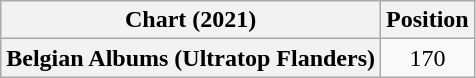<table class="wikitable plainrowheaders" style="text-align:center">
<tr>
<th scope="col">Chart (2021)</th>
<th scope="col">Position</th>
</tr>
<tr>
<th scope="row">Belgian Albums (Ultratop Flanders)</th>
<td>170</td>
</tr>
</table>
